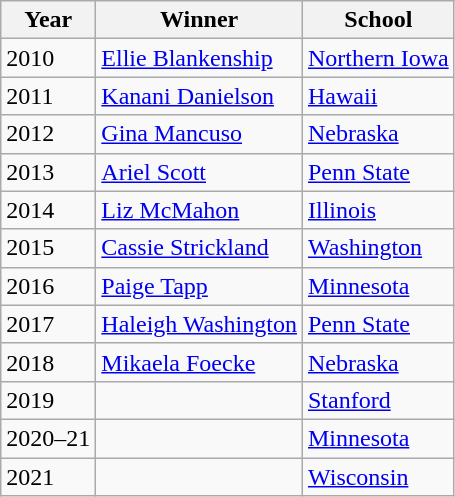<table class="wikitable sortable">
<tr>
<th>Year</th>
<th>Winner</th>
<th>School</th>
</tr>
<tr>
<td>2010</td>
<td><a href='#'>Ellie Blankenship</a></td>
<td><a href='#'>Northern Iowa</a></td>
</tr>
<tr>
<td>2011</td>
<td><a href='#'>Kanani Danielson</a></td>
<td><a href='#'>Hawaii</a></td>
</tr>
<tr>
<td>2012</td>
<td><a href='#'>Gina Mancuso</a></td>
<td><a href='#'>Nebraska</a></td>
</tr>
<tr>
<td>2013</td>
<td><a href='#'>Ariel Scott</a></td>
<td><a href='#'>Penn State</a></td>
</tr>
<tr>
<td>2014</td>
<td><a href='#'>Liz McMahon</a></td>
<td><a href='#'>Illinois</a></td>
</tr>
<tr>
<td>2015</td>
<td><a href='#'>Cassie Strickland</a></td>
<td><a href='#'>Washington</a></td>
</tr>
<tr>
<td>2016</td>
<td><a href='#'>Paige Tapp</a></td>
<td><a href='#'>Minnesota</a></td>
</tr>
<tr>
<td>2017</td>
<td><a href='#'>Haleigh Washington</a></td>
<td><a href='#'>Penn State</a></td>
</tr>
<tr>
<td>2018</td>
<td><a href='#'>Mikaela Foecke</a></td>
<td><a href='#'>Nebraska</a></td>
</tr>
<tr>
<td>2019</td>
<td></td>
<td><a href='#'>Stanford</a></td>
</tr>
<tr>
<td>2020–21</td>
<td></td>
<td><a href='#'>Minnesota</a></td>
</tr>
<tr>
<td>2021</td>
<td></td>
<td><a href='#'>Wisconsin</a></td>
</tr>
</table>
